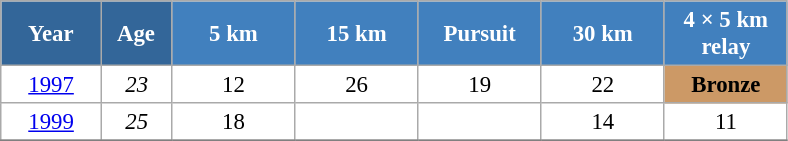<table class="wikitable" style="font-size:95%; text-align:center; border:grey solid 1px; border-collapse:collapse; background:#ffffff;">
<tr>
<th style="background-color:#369; color:white; width:60px;"> Year </th>
<th style="background-color:#369; color:white; width:40px;"> Age </th>
<th style="background-color:#4180be; color:white; width:75px;"> 5 km </th>
<th style="background-color:#4180be; color:white; width:75px;"> 15 km </th>
<th style="background-color:#4180be; color:white; width:75px;"> Pursuit </th>
<th style="background-color:#4180be; color:white; width:75px;"> 30 km </th>
<th style="background-color:#4180be; color:white; width:75px;"> 4 × 5 km <br> relay </th>
</tr>
<tr>
<td><a href='#'>1997</a></td>
<td><em>23</em></td>
<td>12</td>
<td>26</td>
<td>19</td>
<td>22</td>
<td bgcolor="cc9966"><strong>Bronze</strong></td>
</tr>
<tr>
<td><a href='#'>1999</a></td>
<td><em>25</em></td>
<td>18</td>
<td></td>
<td></td>
<td>14</td>
<td>11</td>
</tr>
<tr>
</tr>
</table>
